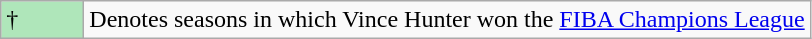<table class="wikitable">
<tr>
<td style="background:#AFE6BA; width:3em;">†</td>
<td>Denotes seasons in which Vince Hunter won the <a href='#'>FIBA Champions League</a></td>
</tr>
</table>
